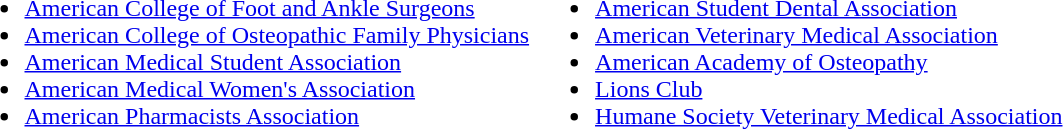<table border="0">
<tr>
<td valign="top"><br><ul><li><a href='#'>American College of Foot and Ankle Surgeons</a></li><li><a href='#'>American College of Osteopathic Family Physicians</a></li><li><a href='#'>American Medical Student Association</a></li><li><a href='#'>American Medical Women's Association</a></li><li><a href='#'>American Pharmacists Association</a></li></ul></td>
<td valign="top"><br><ul><li><a href='#'>American Student Dental Association</a></li><li><a href='#'>American Veterinary Medical Association</a></li><li><a href='#'>American Academy of Osteopathy</a></li><li><a href='#'>Lions Club</a></li><li><a href='#'>Humane Society Veterinary Medical Association</a></li></ul></td>
</tr>
</table>
